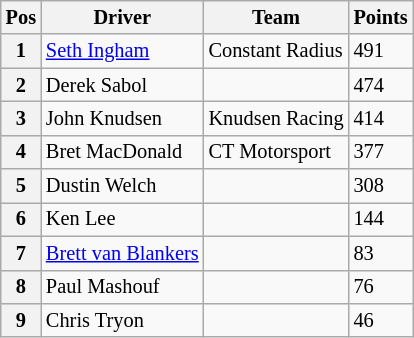<table class="wikitable" style="font-size:85%">
<tr>
<th>Pos</th>
<th>Driver</th>
<th>Team</th>
<th>Points</th>
</tr>
<tr>
<th>1</th>
<td> <a href='#'>Seth Ingham</a></td>
<td>Constant Radius</td>
<td>491</td>
</tr>
<tr>
<th>2</th>
<td> Derek Sabol</td>
<td></td>
<td>474</td>
</tr>
<tr>
<th>3</th>
<td> John Knudsen</td>
<td>Knudsen Racing</td>
<td>414</td>
</tr>
<tr>
<th>4</th>
<td> Bret MacDonald</td>
<td>CT Motorsport</td>
<td>377</td>
</tr>
<tr>
<th>5</th>
<td> Dustin Welch</td>
<td></td>
<td>308</td>
</tr>
<tr>
<th>6</th>
<td> Ken Lee</td>
<td></td>
<td>144</td>
</tr>
<tr>
<th>7</th>
<td> <a href='#'>Brett van Blankers</a></td>
<td></td>
<td>83</td>
</tr>
<tr>
<th>8</th>
<td> Paul Mashouf</td>
<td></td>
<td>76</td>
</tr>
<tr>
<th>9</th>
<td> Chris Tryon</td>
<td></td>
<td>46</td>
</tr>
</table>
